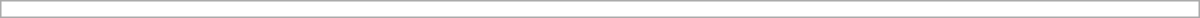<table class="collapsible uncollapsed" style="border:1px #aaa solid; width:50em; margin:0.2em auto">
<tr>
<td></td>
</tr>
<tr>
<td></td>
</tr>
</table>
